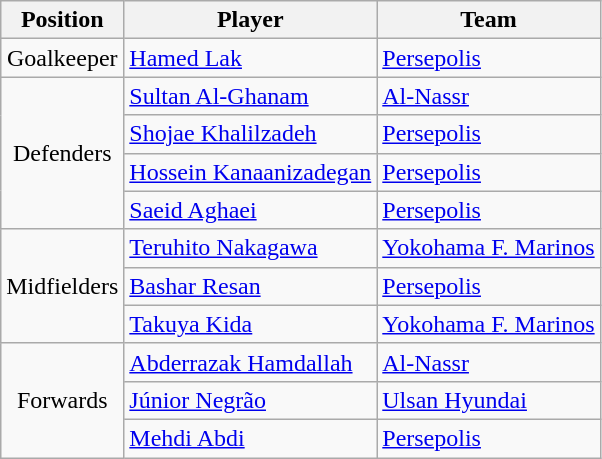<table class="wikitable">
<tr>
<th>Position</th>
<th>Player</th>
<th>Team</th>
</tr>
<tr>
<td align=center>Goalkeeper</td>
<td> <a href='#'>Hamed Lak</a></td>
<td> <a href='#'>Persepolis</a></td>
</tr>
<tr>
<td align=center rowspan=4>Defenders</td>
<td> <a href='#'>Sultan Al-Ghanam</a></td>
<td> <a href='#'>Al-Nassr</a></td>
</tr>
<tr>
<td> <a href='#'>Shojae Khalilzadeh</a></td>
<td> <a href='#'>Persepolis</a></td>
</tr>
<tr>
<td> <a href='#'>Hossein Kanaanizadegan</a></td>
<td> <a href='#'>Persepolis</a></td>
</tr>
<tr>
<td> <a href='#'>Saeid Aghaei</a></td>
<td> <a href='#'>Persepolis</a></td>
</tr>
<tr>
<td align=center rowspan=3>Midfielders</td>
<td> <a href='#'>Teruhito Nakagawa</a></td>
<td> <a href='#'>Yokohama F. Marinos</a></td>
</tr>
<tr>
<td> <a href='#'>Bashar Resan</a></td>
<td> <a href='#'>Persepolis</a></td>
</tr>
<tr>
<td> <a href='#'>Takuya Kida</a></td>
<td> <a href='#'>Yokohama F. Marinos</a></td>
</tr>
<tr>
<td align=center rowspan=3>Forwards</td>
<td> <a href='#'>Abderrazak Hamdallah</a></td>
<td> <a href='#'>Al-Nassr</a></td>
</tr>
<tr>
<td> <a href='#'>Júnior Negrão</a></td>
<td> <a href='#'>Ulsan Hyundai</a></td>
</tr>
<tr>
<td> <a href='#'>Mehdi Abdi</a></td>
<td> <a href='#'>Persepolis</a></td>
</tr>
</table>
